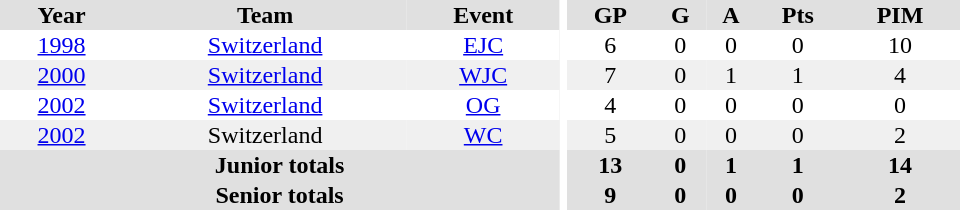<table border="0" cellpadding="1" cellspacing="0" ID="Table3" style="text-align:center; width:40em">
<tr ALIGN="center" bgcolor="#e0e0e0">
<th>Year</th>
<th>Team</th>
<th>Event</th>
<th rowspan="99" bgcolor="#ffffff"></th>
<th>GP</th>
<th>G</th>
<th>A</th>
<th>Pts</th>
<th>PIM</th>
</tr>
<tr>
<td><a href='#'>1998</a></td>
<td><a href='#'>Switzerland</a></td>
<td><a href='#'>EJC</a></td>
<td>6</td>
<td>0</td>
<td>0</td>
<td>0</td>
<td>10</td>
</tr>
<tr bgcolor="#f0f0f0">
<td><a href='#'>2000</a></td>
<td><a href='#'>Switzerland</a></td>
<td><a href='#'>WJC</a></td>
<td>7</td>
<td>0</td>
<td>1</td>
<td>1</td>
<td>4</td>
</tr>
<tr>
<td><a href='#'>2002</a></td>
<td><a href='#'>Switzerland</a></td>
<td><a href='#'>OG</a></td>
<td>4</td>
<td>0</td>
<td>0</td>
<td>0</td>
<td>0</td>
</tr>
<tr bgcolor="#f0f0f0">
<td><a href='#'>2002</a></td>
<td>Switzerland</td>
<td><a href='#'>WC</a></td>
<td>5</td>
<td>0</td>
<td>0</td>
<td>0</td>
<td>2</td>
</tr>
<tr bgcolor="#e0e0e0">
<th colspan="3">Junior totals</th>
<th>13</th>
<th>0</th>
<th>1</th>
<th>1</th>
<th>14</th>
</tr>
<tr bgcolor="#e0e0e0">
<th colspan="3">Senior totals</th>
<th>9</th>
<th>0</th>
<th>0</th>
<th>0</th>
<th>2</th>
</tr>
</table>
